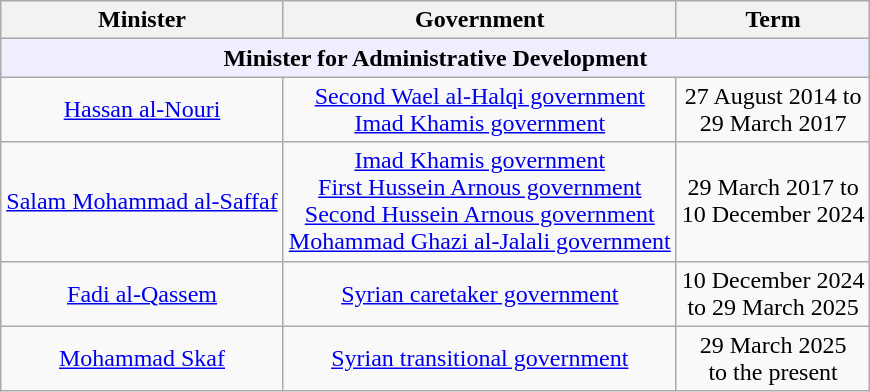<table class="wikitable" style="text-align:center;">
<tr>
<th>Minister</th>
<th>Government</th>
<th>Term</th>
</tr>
<tr>
<th style="background:#EEEEFF" colspan="6">Minister for Administrative Development</th>
</tr>
<tr>
<td><a href='#'>Hassan al-Nouri</a></td>
<td><a href='#'>Second Wael al-Halqi government</a><br><a href='#'>Imad Khamis government</a></td>
<td>27 August 2014 to <br>29 March 2017</td>
</tr>
<tr>
<td><a href='#'>Salam Mohammad al-Saffaf</a></td>
<td><a href='#'>Imad Khamis government</a><br><a href='#'>First Hussein Arnous government</a><br><a href='#'>Second Hussein Arnous government</a><br><a href='#'>Mohammad Ghazi al-Jalali government</a></td>
<td>29 March 2017 to<br>10 December 2024</td>
</tr>
<tr>
<td><a href='#'>Fadi al-Qassem</a></td>
<td><a href='#'>Syrian caretaker government</a></td>
<td>10 December 2024<br>to 29 March 2025</td>
</tr>
<tr>
<td><a href='#'>Mohammad Skaf</a></td>
<td><a href='#'>Syrian transitional government</a></td>
<td>29 March 2025<br>to the present</td>
</tr>
</table>
